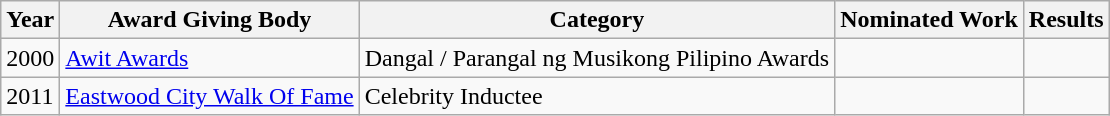<table class="wikitable">
<tr>
<th>Year</th>
<th>Award Giving Body</th>
<th>Category</th>
<th>Nominated Work</th>
<th>Results</th>
</tr>
<tr>
<td>2000</td>
<td><a href='#'>Awit Awards</a></td>
<td>Dangal / Parangal ng Musikong Pilipino Awards</td>
<td></td>
<td></td>
</tr>
<tr>
<td>2011</td>
<td><a href='#'>Eastwood City Walk Of Fame</a></td>
<td>Celebrity Inductee</td>
<td></td>
<td></td>
</tr>
</table>
